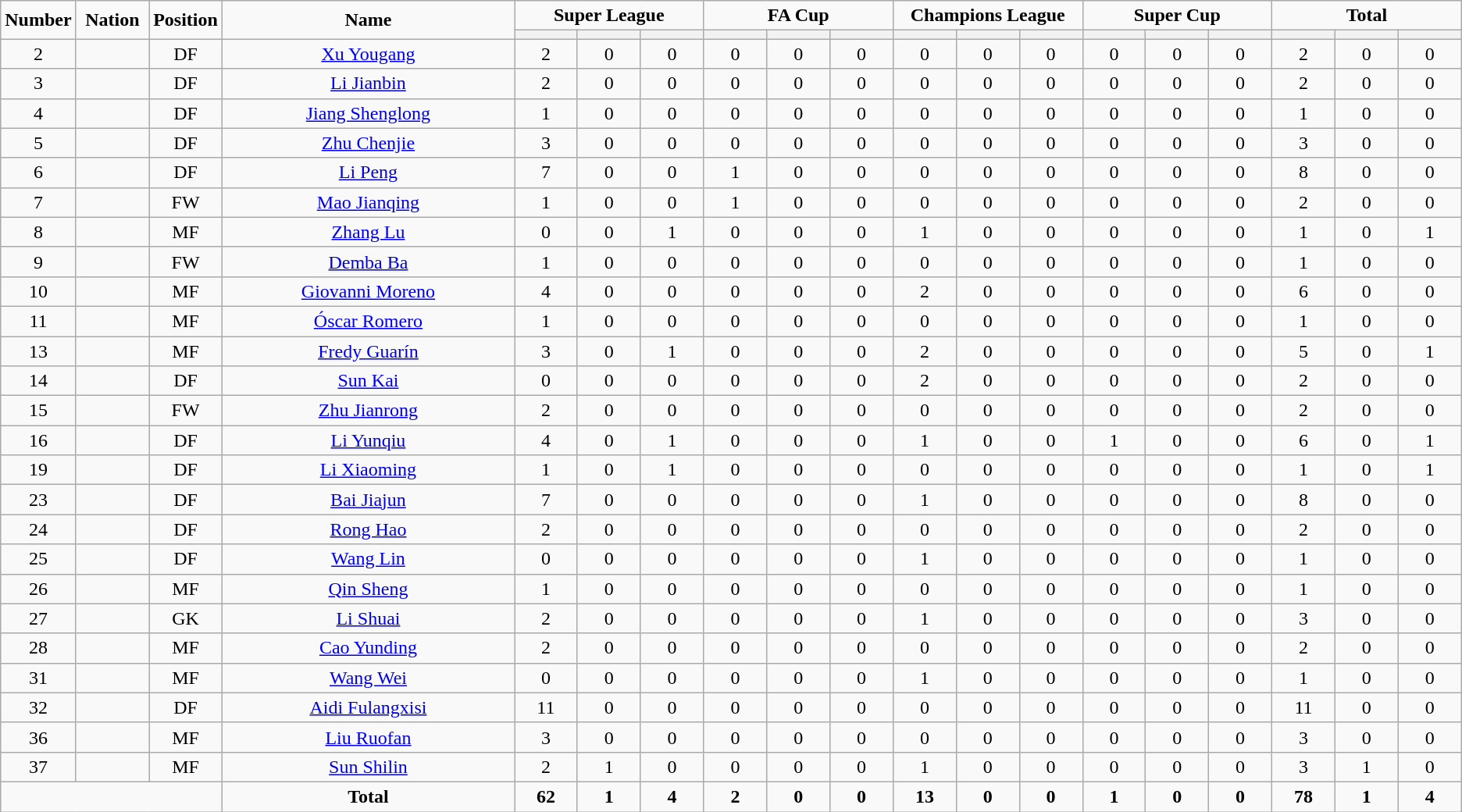<table class="wikitable" style="text-align:center;">
<tr>
<td rowspan="2"  style="width:5%; text-align:center;"><strong>Number</strong></td>
<td rowspan="2"  style="width:5%; text-align:center;"><strong>Nation</strong></td>
<td rowspan="2"  style="width:5%; text-align:center;"><strong>Position</strong></td>
<td rowspan="2"  style="width:20%; text-align:center;"><strong>Name</strong></td>
<td colspan="3" style="text-align:center;"><strong>Super League</strong></td>
<td colspan="3" style="text-align:center;"><strong>FA Cup</strong></td>
<td colspan="3" style="text-align:center;"><strong>Champions League</strong></td>
<td colspan="3" style="text-align:center;"><strong>Super Cup</strong></td>
<td colspan="3" style="text-align:center;"><strong>Total</strong></td>
</tr>
<tr>
<th style="width:40px; "></th>
<th style="width:40px; "></th>
<th style="width:40px; "></th>
<th style="width:40px; "></th>
<th style="width:40px; "></th>
<th style="width:40px; "></th>
<th style="width:40px; "></th>
<th style="width:40px; "></th>
<th style="width:40px; "></th>
<th style="width:40px; "></th>
<th style="width:40px; "></th>
<th style="width:40px; "></th>
<th style="width:40px; "></th>
<th style="width:40px; "></th>
<th style="width:40px; "></th>
</tr>
<tr>
<td>2</td>
<td></td>
<td>DF</td>
<td><a href='#'>Xu Yougang</a></td>
<td>2</td>
<td>0</td>
<td>0</td>
<td>0</td>
<td>0</td>
<td>0</td>
<td>0</td>
<td>0</td>
<td>0</td>
<td>0</td>
<td>0</td>
<td>0</td>
<td>2</td>
<td>0</td>
<td>0</td>
</tr>
<tr>
<td>3</td>
<td></td>
<td>DF</td>
<td><a href='#'>Li Jianbin</a></td>
<td>2</td>
<td>0</td>
<td>0</td>
<td>0</td>
<td>0</td>
<td>0</td>
<td>0</td>
<td>0</td>
<td>0</td>
<td>0</td>
<td>0</td>
<td>0</td>
<td>2</td>
<td>0</td>
<td>0</td>
</tr>
<tr>
<td>4</td>
<td></td>
<td>DF</td>
<td><a href='#'>Jiang Shenglong</a></td>
<td>1</td>
<td>0</td>
<td>0</td>
<td>0</td>
<td>0</td>
<td>0</td>
<td>0</td>
<td>0</td>
<td>0</td>
<td>0</td>
<td>0</td>
<td>0</td>
<td>1</td>
<td>0</td>
<td>0</td>
</tr>
<tr>
<td>5</td>
<td></td>
<td>DF</td>
<td><a href='#'>Zhu Chenjie</a></td>
<td>3</td>
<td>0</td>
<td>0</td>
<td>0</td>
<td>0</td>
<td>0</td>
<td>0</td>
<td>0</td>
<td>0</td>
<td>0</td>
<td>0</td>
<td>0</td>
<td>3</td>
<td>0</td>
<td>0</td>
</tr>
<tr>
<td>6</td>
<td></td>
<td>DF</td>
<td><a href='#'>Li Peng</a></td>
<td>7</td>
<td>0</td>
<td>0</td>
<td>1</td>
<td>0</td>
<td>0</td>
<td>0</td>
<td>0</td>
<td>0</td>
<td>0</td>
<td>0</td>
<td>0</td>
<td>8</td>
<td>0</td>
<td>0</td>
</tr>
<tr>
<td>7</td>
<td></td>
<td>FW</td>
<td><a href='#'>Mao Jianqing</a></td>
<td>1</td>
<td>0</td>
<td>0</td>
<td>1</td>
<td>0</td>
<td>0</td>
<td>0</td>
<td>0</td>
<td>0</td>
<td>0</td>
<td>0</td>
<td>0</td>
<td>2</td>
<td>0</td>
<td>0</td>
</tr>
<tr>
<td>8</td>
<td></td>
<td>MF</td>
<td><a href='#'>Zhang Lu</a></td>
<td>0</td>
<td>0</td>
<td>1</td>
<td>0</td>
<td>0</td>
<td>0</td>
<td>1</td>
<td>0</td>
<td>0</td>
<td>0</td>
<td>0</td>
<td>0</td>
<td>1</td>
<td>0</td>
<td>1</td>
</tr>
<tr>
<td>9</td>
<td></td>
<td>FW</td>
<td><a href='#'>Demba Ba</a></td>
<td>1</td>
<td>0</td>
<td>0</td>
<td>0</td>
<td>0</td>
<td>0</td>
<td>0</td>
<td>0</td>
<td>0</td>
<td>0</td>
<td>0</td>
<td>0</td>
<td>1</td>
<td>0</td>
<td>0</td>
</tr>
<tr>
<td>10</td>
<td></td>
<td>MF</td>
<td><a href='#'>Giovanni Moreno</a></td>
<td>4</td>
<td>0</td>
<td>0</td>
<td>0</td>
<td>0</td>
<td>0</td>
<td>2</td>
<td>0</td>
<td>0</td>
<td>0</td>
<td>0</td>
<td>0</td>
<td>6</td>
<td>0</td>
<td>0</td>
</tr>
<tr>
<td>11</td>
<td></td>
<td>MF</td>
<td><a href='#'>Óscar Romero</a></td>
<td>1</td>
<td>0</td>
<td>0</td>
<td>0</td>
<td>0</td>
<td>0</td>
<td>0</td>
<td>0</td>
<td>0</td>
<td>0</td>
<td>0</td>
<td>0</td>
<td>1</td>
<td>0</td>
<td>0</td>
</tr>
<tr>
<td>13</td>
<td></td>
<td>MF</td>
<td><a href='#'>Fredy Guarín</a></td>
<td>3</td>
<td>0</td>
<td>1</td>
<td>0</td>
<td>0</td>
<td>0</td>
<td>2</td>
<td>0</td>
<td>0</td>
<td>0</td>
<td>0</td>
<td>0</td>
<td>5</td>
<td>0</td>
<td>1</td>
</tr>
<tr>
<td>14</td>
<td></td>
<td>DF</td>
<td><a href='#'>Sun Kai</a></td>
<td>0</td>
<td>0</td>
<td>0</td>
<td>0</td>
<td>0</td>
<td>0</td>
<td>2</td>
<td>0</td>
<td>0</td>
<td>0</td>
<td>0</td>
<td>0</td>
<td>2</td>
<td>0</td>
<td>0</td>
</tr>
<tr>
<td>15</td>
<td></td>
<td>FW</td>
<td><a href='#'>Zhu Jianrong</a></td>
<td>2</td>
<td>0</td>
<td>0</td>
<td>0</td>
<td>0</td>
<td>0</td>
<td>0</td>
<td>0</td>
<td>0</td>
<td>0</td>
<td>0</td>
<td>0</td>
<td>2</td>
<td>0</td>
<td>0</td>
</tr>
<tr>
<td>16</td>
<td></td>
<td>DF</td>
<td><a href='#'>Li Yunqiu</a></td>
<td>4</td>
<td>0</td>
<td>1</td>
<td>0</td>
<td>0</td>
<td>0</td>
<td>1</td>
<td>0</td>
<td>0</td>
<td>1</td>
<td>0</td>
<td>0</td>
<td>6</td>
<td>0</td>
<td>1</td>
</tr>
<tr>
<td>19</td>
<td></td>
<td>DF</td>
<td><a href='#'>Li Xiaoming</a></td>
<td>1</td>
<td>0</td>
<td>1</td>
<td>0</td>
<td>0</td>
<td>0</td>
<td>0</td>
<td>0</td>
<td>0</td>
<td>0</td>
<td>0</td>
<td>0</td>
<td>1</td>
<td>0</td>
<td>1</td>
</tr>
<tr>
<td>23</td>
<td></td>
<td>DF</td>
<td><a href='#'>Bai Jiajun</a></td>
<td>7</td>
<td>0</td>
<td>0</td>
<td>0</td>
<td>0</td>
<td>0</td>
<td>1</td>
<td>0</td>
<td>0</td>
<td>0</td>
<td>0</td>
<td>0</td>
<td>8</td>
<td>0</td>
<td>0</td>
</tr>
<tr>
<td>24</td>
<td></td>
<td>DF</td>
<td><a href='#'>Rong Hao</a></td>
<td>2</td>
<td>0</td>
<td>0</td>
<td>0</td>
<td>0</td>
<td>0</td>
<td>0</td>
<td>0</td>
<td>0</td>
<td>0</td>
<td>0</td>
<td>0</td>
<td>2</td>
<td>0</td>
<td>0</td>
</tr>
<tr>
<td>25</td>
<td></td>
<td>DF</td>
<td><a href='#'>Wang Lin</a></td>
<td>0</td>
<td>0</td>
<td>0</td>
<td>0</td>
<td>0</td>
<td>0</td>
<td>1</td>
<td>0</td>
<td>0</td>
<td>0</td>
<td>0</td>
<td>0</td>
<td>1</td>
<td>0</td>
<td>0</td>
</tr>
<tr>
<td>26</td>
<td></td>
<td>MF</td>
<td><a href='#'>Qin Sheng</a></td>
<td>1</td>
<td>0</td>
<td>0</td>
<td>0</td>
<td>0</td>
<td>0</td>
<td>0</td>
<td>0</td>
<td>0</td>
<td>0</td>
<td>0</td>
<td>0</td>
<td>1</td>
<td>0</td>
<td>0</td>
</tr>
<tr>
<td>27</td>
<td></td>
<td>GK</td>
<td><a href='#'>Li Shuai</a></td>
<td>2</td>
<td>0</td>
<td>0</td>
<td>0</td>
<td>0</td>
<td>0</td>
<td>1</td>
<td>0</td>
<td>0</td>
<td>0</td>
<td>0</td>
<td>0</td>
<td>3</td>
<td>0</td>
<td>0</td>
</tr>
<tr>
<td>28</td>
<td></td>
<td>MF</td>
<td><a href='#'>Cao Yunding</a></td>
<td>2</td>
<td>0</td>
<td>0</td>
<td>0</td>
<td>0</td>
<td>0</td>
<td>0</td>
<td>0</td>
<td>0</td>
<td>0</td>
<td>0</td>
<td>0</td>
<td>2</td>
<td>0</td>
<td>0</td>
</tr>
<tr>
<td>31</td>
<td></td>
<td>MF</td>
<td><a href='#'>Wang Wei</a></td>
<td>0</td>
<td>0</td>
<td>0</td>
<td>0</td>
<td>0</td>
<td>0</td>
<td>1</td>
<td>0</td>
<td>0</td>
<td>0</td>
<td>0</td>
<td>0</td>
<td>1</td>
<td>0</td>
<td>0</td>
</tr>
<tr>
<td>32</td>
<td></td>
<td>DF</td>
<td><a href='#'>Aidi Fulangxisi</a></td>
<td>11</td>
<td>0</td>
<td>0</td>
<td>0</td>
<td>0</td>
<td>0</td>
<td>0</td>
<td>0</td>
<td>0</td>
<td>0</td>
<td>0</td>
<td>0</td>
<td>11</td>
<td>0</td>
<td>0</td>
</tr>
<tr>
<td>36</td>
<td></td>
<td>MF</td>
<td><a href='#'>Liu Ruofan</a></td>
<td>3</td>
<td>0</td>
<td>0</td>
<td>0</td>
<td>0</td>
<td>0</td>
<td>0</td>
<td>0</td>
<td>0</td>
<td>0</td>
<td>0</td>
<td>0</td>
<td>3</td>
<td>0</td>
<td>0</td>
</tr>
<tr>
<td>37</td>
<td></td>
<td>MF</td>
<td><a href='#'>Sun Shilin</a></td>
<td>2</td>
<td>1</td>
<td>0</td>
<td>0</td>
<td>0</td>
<td>0</td>
<td>1</td>
<td>0</td>
<td>0</td>
<td>0</td>
<td>0</td>
<td>0</td>
<td>3</td>
<td>1</td>
<td>0</td>
</tr>
<tr>
<td colspan="3"></td>
<td><strong>Total</strong></td>
<td><strong>62</strong></td>
<td><strong>1</strong></td>
<td><strong>4</strong></td>
<td><strong>2</strong></td>
<td><strong>0</strong></td>
<td><strong>0</strong></td>
<td><strong>13</strong></td>
<td><strong>0</strong></td>
<td><strong>0</strong></td>
<td><strong>1</strong></td>
<td><strong>0</strong></td>
<td><strong>0</strong></td>
<td><strong>78</strong></td>
<td><strong>1</strong></td>
<td><strong>4</strong></td>
</tr>
</table>
